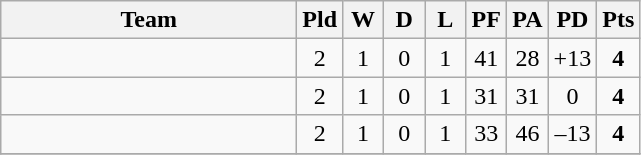<table class="wikitable" style="text-align:center;">
<tr>
<th width=190>Team</th>
<th width=20 abbr="Played">Pld</th>
<th width=20 abbr="Won">W</th>
<th width=20 abbr="Drawn">D</th>
<th width=20 abbr="Lost">L</th>
<th width=20 abbr="Points for">PF</th>
<th width=20 abbr="Points against">PA</th>
<th width=25 abbr="Points difference">PD</th>
<th width=20 abbr="Points">Pts</th>
</tr>
<tr>
<td align=left></td>
<td>2</td>
<td>1</td>
<td>0</td>
<td>1</td>
<td>41</td>
<td>28</td>
<td>+13</td>
<td><strong>4</strong></td>
</tr>
<tr>
<td align=left></td>
<td>2</td>
<td>1</td>
<td>0</td>
<td>1</td>
<td>31</td>
<td>31</td>
<td>0</td>
<td><strong>4</strong></td>
</tr>
<tr>
<td align=left></td>
<td>2</td>
<td>1</td>
<td>0</td>
<td>1</td>
<td>33</td>
<td>46</td>
<td>–13</td>
<td><strong>4</strong></td>
</tr>
<tr>
</tr>
</table>
